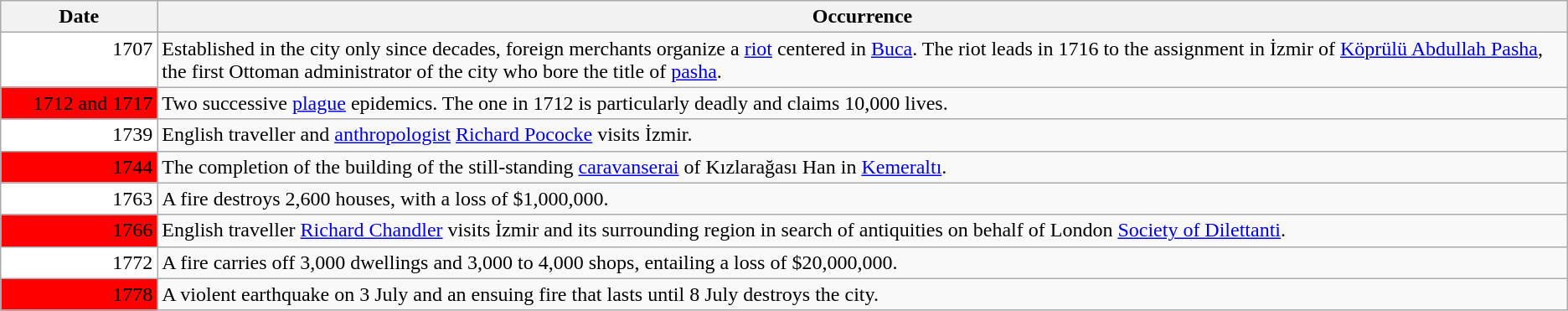<table class="wikitable">
<tr>
<th width="10%"><strong>Date</strong></th>
<th><strong>Occurrence</strong></th>
</tr>
<tr>
<td valign="top" align="right" style="background:White">1707</td>
<td>Established in the city only since decades, foreign merchants organize a <a href='#'>riot</a> centered in <a href='#'>Buca</a>. The riot leads in 1716 to the assignment in İzmir of <a href='#'>Köprülü Abdullah Pasha</a>, the first Ottoman administrator of the city who bore the title of <a href='#'>pasha</a>.</td>
</tr>
<tr>
<td valign="top" align="right" style="background:Red">1712 and 1717</td>
<td>Two successive <a href='#'>plague</a> epidemics. The one in 1712 is particularly deadly and claims 10,000 lives.</td>
</tr>
<tr>
<td valign="top" align="right" style="background:White">1739</td>
<td>English traveller and <a href='#'>anthropologist</a> <a href='#'>Richard Pococke</a> visits İzmir.</td>
</tr>
<tr>
<td valign="top" align="right" style="background:Red">1744</td>
<td>The completion of the building of the still-standing <a href='#'>caravanserai</a> of Kızlarağası Han in <a href='#'>Kemeraltı</a>.</td>
</tr>
<tr>
<td valign="top" align="right" style="background:White">1763</td>
<td>A fire destroys 2,600 houses, with a loss of $1,000,000.</td>
</tr>
<tr>
<td valign="top" align="right" style="background:Red">1766</td>
<td>English traveller <a href='#'>Richard Chandler</a> visits İzmir and its surrounding region in search of antiquities on behalf of London <a href='#'>Society of Dilettanti</a>.</td>
</tr>
<tr>
<td valign="top" align="right" style="background:White">1772</td>
<td>A fire carries off 3,000 dwellings and 3,000 to 4,000 shops, entailing a loss of $20,000,000.</td>
</tr>
<tr>
<td valign="top" align="right" style="background:Red">1778</td>
<td>A violent earthquake on 3 July and an ensuing fire that lasts until 8 July destroys the city.</td>
</tr>
</table>
